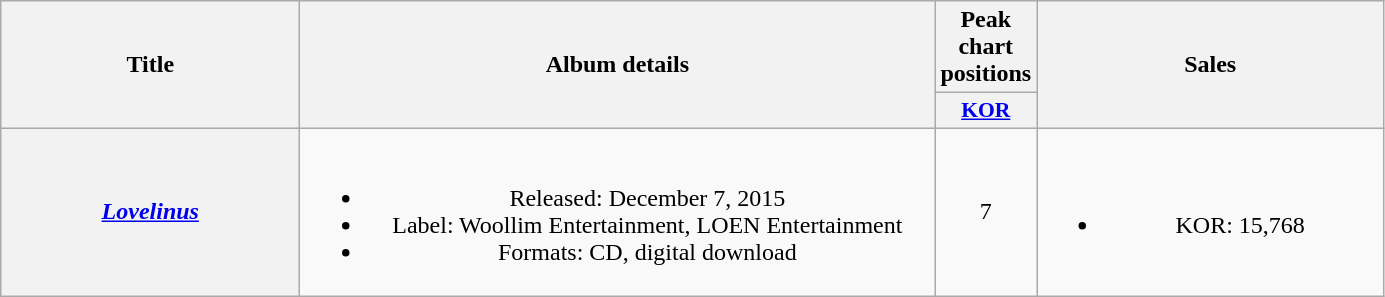<table class="wikitable plainrowheaders" style="text-align:center;">
<tr>
<th rowspan="2" style="width:12em;">Title</th>
<th rowspan="2" style="width:26em;">Album details</th>
<th colspan="1">Peak chart positions</th>
<th rowspan="2" style="width:14em;">Sales</th>
</tr>
<tr>
<th scope="col" style="width:3em;font-size:90%;"><a href='#'>KOR</a><br></th>
</tr>
<tr>
<th scope="row"><em><a href='#'>Lovelinus</a></em></th>
<td><br><ul><li>Released: December 7, 2015</li><li>Label: Woollim Entertainment, LOEN Entertainment</li><li>Formats: CD, digital download</li></ul></td>
<td>7</td>
<td><br><ul><li>KOR: 15,768</li></ul></td>
</tr>
</table>
